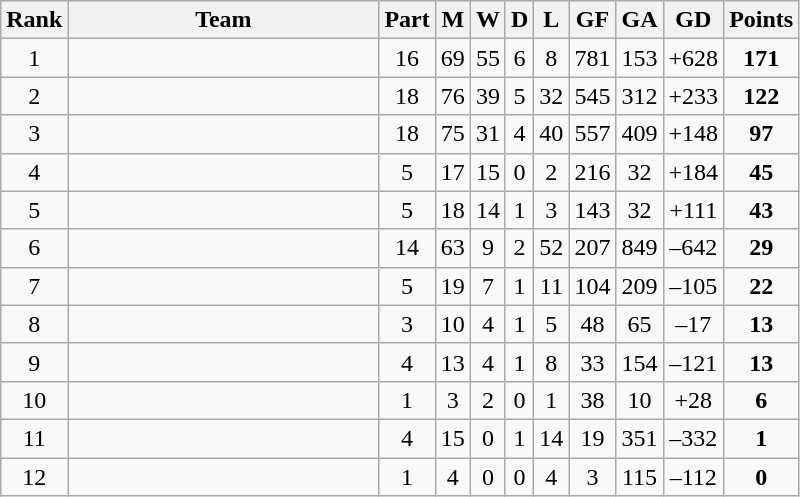<table class="wikitable sortable" style="text-align:center">
<tr>
<th>Rank</th>
<th width=200>Team</th>
<th>Part</th>
<th>M</th>
<th>W</th>
<th>D</th>
<th>L</th>
<th>GF</th>
<th>GA</th>
<th>GD</th>
<th>Points</th>
</tr>
<tr>
<td>1</td>
<td align=left></td>
<td>16</td>
<td>69</td>
<td>55</td>
<td>6</td>
<td>8</td>
<td>781</td>
<td>153</td>
<td>+628</td>
<td><strong>171</strong></td>
</tr>
<tr>
<td>2</td>
<td align=left></td>
<td>18</td>
<td>76</td>
<td>39</td>
<td>5</td>
<td>32</td>
<td>545</td>
<td>312</td>
<td>+233</td>
<td><strong>122</strong></td>
</tr>
<tr>
<td>3</td>
<td align=left></td>
<td>18</td>
<td>75</td>
<td>31</td>
<td>4</td>
<td>40</td>
<td>557</td>
<td>409</td>
<td>+148</td>
<td><strong>97</strong></td>
</tr>
<tr>
<td>4</td>
<td align=left></td>
<td>5</td>
<td>17</td>
<td>15</td>
<td>0</td>
<td>2</td>
<td>216</td>
<td>32</td>
<td>+184</td>
<td><strong>45</strong></td>
</tr>
<tr>
<td>5</td>
<td align=left></td>
<td>5</td>
<td>18</td>
<td>14</td>
<td>1</td>
<td>3</td>
<td>143</td>
<td>32</td>
<td>+111</td>
<td><strong>43</strong></td>
</tr>
<tr>
<td>6</td>
<td align=left></td>
<td>14</td>
<td>63</td>
<td>9</td>
<td>2</td>
<td>52</td>
<td>207</td>
<td>849</td>
<td>–642</td>
<td><strong>29</strong></td>
</tr>
<tr>
<td>7</td>
<td align=left></td>
<td>5</td>
<td>19</td>
<td>7</td>
<td>1</td>
<td>11</td>
<td>104</td>
<td>209</td>
<td>–105</td>
<td><strong>22</strong></td>
</tr>
<tr>
<td>8</td>
<td align=left></td>
<td>3</td>
<td>10</td>
<td>4</td>
<td>1</td>
<td>5</td>
<td>48</td>
<td>65</td>
<td>–17</td>
<td><strong>13</strong></td>
</tr>
<tr>
<td>9</td>
<td align=left></td>
<td>4</td>
<td>13</td>
<td>4</td>
<td>1</td>
<td>8</td>
<td>33</td>
<td>154</td>
<td>–121</td>
<td><strong>13</strong></td>
</tr>
<tr>
<td>10</td>
<td align=left></td>
<td>1</td>
<td>3</td>
<td>2</td>
<td>0</td>
<td>1</td>
<td>38</td>
<td>10</td>
<td>+28</td>
<td><strong>6</strong></td>
</tr>
<tr>
<td>11</td>
<td align=left></td>
<td>4</td>
<td>15</td>
<td>0</td>
<td>1</td>
<td>14</td>
<td>19</td>
<td>351</td>
<td>–332</td>
<td><strong>1</strong></td>
</tr>
<tr>
<td>12</td>
<td align=left></td>
<td>1</td>
<td>4</td>
<td>0</td>
<td>0</td>
<td>4</td>
<td>3</td>
<td>115</td>
<td>–112</td>
<td><strong>0</strong></td>
</tr>
</table>
